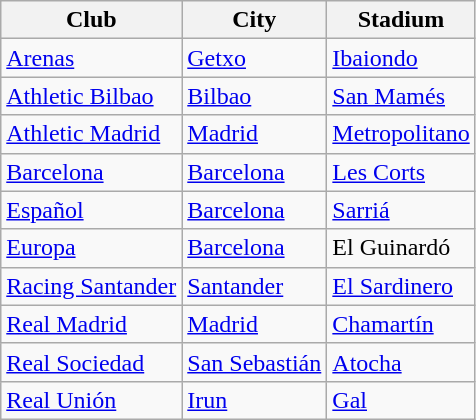<table class="wikitable sortable">
<tr>
<th>Club</th>
<th>City</th>
<th>Stadium</th>
</tr>
<tr>
<td><a href='#'>Arenas</a></td>
<td><a href='#'>Getxo</a></td>
<td><a href='#'>Ibaiondo</a></td>
</tr>
<tr>
<td><a href='#'>Athletic Bilbao</a></td>
<td><a href='#'>Bilbao</a></td>
<td><a href='#'>San Mamés</a></td>
</tr>
<tr>
<td><a href='#'>Athletic Madrid</a></td>
<td><a href='#'>Madrid</a></td>
<td><a href='#'>Metropolitano</a></td>
</tr>
<tr>
<td><a href='#'>Barcelona</a></td>
<td><a href='#'>Barcelona</a></td>
<td><a href='#'>Les Corts</a></td>
</tr>
<tr>
<td><a href='#'>Español</a></td>
<td><a href='#'>Barcelona</a></td>
<td><a href='#'>Sarriá</a></td>
</tr>
<tr>
<td><a href='#'>Europa</a></td>
<td><a href='#'>Barcelona</a></td>
<td>El Guinardó</td>
</tr>
<tr>
<td><a href='#'>Racing Santander</a></td>
<td><a href='#'>Santander</a></td>
<td><a href='#'>El Sardinero</a></td>
</tr>
<tr>
<td><a href='#'>Real Madrid</a></td>
<td><a href='#'>Madrid</a></td>
<td><a href='#'>Chamartín</a></td>
</tr>
<tr>
<td><a href='#'>Real Sociedad</a></td>
<td><a href='#'>San Sebastián</a></td>
<td><a href='#'>Atocha</a></td>
</tr>
<tr>
<td><a href='#'>Real Unión</a></td>
<td><a href='#'>Irun</a></td>
<td><a href='#'>Gal</a></td>
</tr>
</table>
